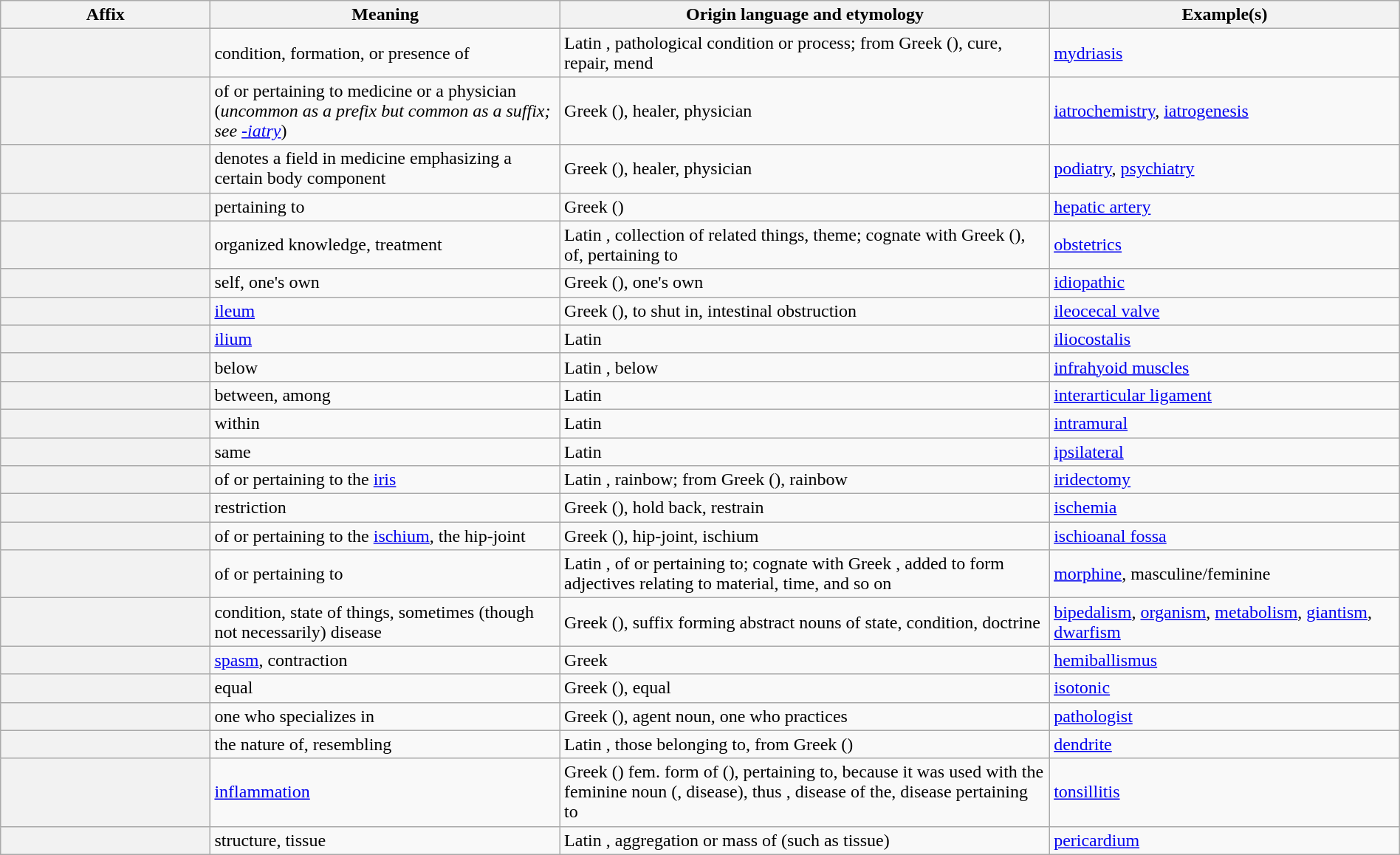<table class="wikitable plainrowheaders" style="width:100%;">
<tr>
<th scope="col" style="width: 15%">Affix</th>
<th scope="col" style="width: 25%">Meaning</th>
<th scope="col" style="width: 35%">Origin language and etymology</th>
<th scope="col" style="width: 25%">Example(s)</th>
</tr>
<tr>
<th scope="row"><strong></strong></th>
<td>condition, formation, or presence of</td>
<td>Latin , pathological condition or process; from Greek  (), cure, repair, mend</td>
<td><a href='#'>mydriasis</a></td>
</tr>
<tr>
<th scope="row"><strong></strong></th>
<td>of or pertaining to medicine or a physician (<em>uncommon as a prefix but common as a suffix; see <a href='#'>-iatry</a></em>)</td>
<td>Greek  (), healer, physician</td>
<td><a href='#'>iatrochemistry</a>, <a href='#'>iatrogenesis</a></td>
</tr>
<tr>
<th scope="row"><strong></strong></th>
<td>denotes a field in medicine emphasizing a certain body component</td>
<td>Greek  (), healer, physician</td>
<td><a href='#'>podiatry</a>, <a href='#'>psychiatry</a></td>
</tr>
<tr>
<th scope="row"><strong></strong></th>
<td>pertaining to</td>
<td>Greek  ()</td>
<td><a href='#'>hepatic artery</a></td>
</tr>
<tr>
<th scope="row"><strong></strong></th>
<td>organized knowledge, treatment</td>
<td>Latin , collection of related things, theme; cognate with Greek  (), of, pertaining to</td>
<td><a href='#'>obstetrics</a></td>
</tr>
<tr>
<th scope="row"><strong></strong></th>
<td>self, one's own</td>
<td>Greek  (), one's own</td>
<td><a href='#'>idiopathic</a></td>
</tr>
<tr>
<th scope="row"><strong></strong></th>
<td><a href='#'>ileum</a></td>
<td>Greek  (), to shut in, intestinal obstruction</td>
<td><a href='#'>ileocecal valve</a></td>
</tr>
<tr>
<th scope="row"><strong></strong></th>
<td><a href='#'>ilium</a></td>
<td>Latin </td>
<td><a href='#'>iliocostalis</a></td>
</tr>
<tr>
<th scope="row"><strong></strong></th>
<td>below</td>
<td>Latin , below</td>
<td><a href='#'>infrahyoid muscles</a></td>
</tr>
<tr>
<th scope="row"><strong></strong></th>
<td>between, among</td>
<td>Latin </td>
<td><a href='#'>interarticular ligament</a></td>
</tr>
<tr>
<th scope="row"><strong></strong></th>
<td>within</td>
<td>Latin </td>
<td><a href='#'>intramural</a></td>
</tr>
<tr>
<th scope="row"><strong></strong></th>
<td>same</td>
<td>Latin </td>
<td><a href='#'>ipsilateral</a></td>
</tr>
<tr>
<th scope="row"><strong></strong></th>
<td>of or pertaining to the <a href='#'>iris</a></td>
<td>Latin , rainbow; from Greek  (), rainbow</td>
<td><a href='#'>iridectomy</a></td>
</tr>
<tr>
<th scope="row"><strong></strong></th>
<td>restriction</td>
<td>Greek  (), hold back, restrain</td>
<td><a href='#'>ischemia</a></td>
</tr>
<tr>
<th scope="row"><strong></strong></th>
<td>of or pertaining to the <a href='#'>ischium</a>, the hip-joint</td>
<td>Greek  (), hip-joint, ischium</td>
<td><a href='#'>ischioanal fossa</a></td>
</tr>
<tr>
<th scope="row"><strong></strong></th>
<td>of or pertaining to</td>
<td>Latin , of or pertaining to; cognate with Greek , added to form adjectives relating to material, time, and so on</td>
<td><a href='#'>morphine</a>, masculine/feminine</td>
</tr>
<tr>
<th scope="row"><strong></strong></th>
<td>condition, state of things, sometimes (though not necessarily) disease</td>
<td>Greek  (), suffix forming abstract nouns of state, condition, doctrine</td>
<td><a href='#'>bipedalism</a>, <a href='#'>organism</a>, <a href='#'>metabolism</a>, <a href='#'>giantism</a>, <a href='#'>dwarfism</a></td>
</tr>
<tr>
<th scope="row"><strong></strong></th>
<td><a href='#'>spasm</a>, contraction</td>
<td>Greek </td>
<td><a href='#'>hemiballismus</a></td>
</tr>
<tr>
<th scope="row"><strong></strong></th>
<td>equal</td>
<td>Greek  (), equal</td>
<td><a href='#'>isotonic</a></td>
</tr>
<tr>
<th scope="row"><strong></strong></th>
<td>one who specializes in</td>
<td>Greek  (), agent noun, one who practices</td>
<td><a href='#'>pathologist</a></td>
</tr>
<tr>
<th scope="row"><strong></strong></th>
<td>the nature of, resembling</td>
<td>Latin , those belonging to, from Greek  ()</td>
<td><a href='#'>dendrite</a></td>
</tr>
<tr>
<th scope="row"><strong></strong></th>
<td><a href='#'>inflammation</a></td>
<td>Greek  () fem. form of  (), pertaining to, because it was used with the feminine noun  (, disease), thus , disease of the, disease pertaining to</td>
<td><a href='#'>tonsillitis</a></td>
</tr>
<tr>
<th scope="row"><strong></strong></th>
<td>structure, tissue</td>
<td>Latin , aggregation or mass of (such as tissue)</td>
<td><a href='#'>pericardium</a></td>
</tr>
</table>
